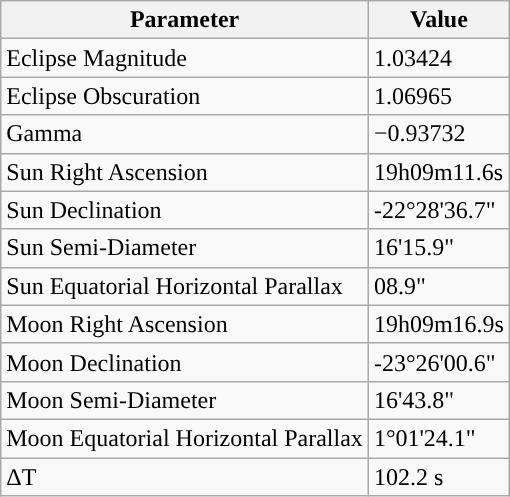<table class="wikitable">
<tr>
<th>Parameter</th>
<th>Value</th>
</tr>
<tr>
<td>Eclipse Magnitude</td>
<td>1.03424</td>
</tr>
<tr>
<td>Eclipse Obscuration</td>
<td>1.06965</td>
</tr>
<tr>
<td>Gamma</td>
<td>−0.93732</td>
</tr>
<tr>
<td>Sun Right Ascension</td>
<td>19h09m11.6s</td>
</tr>
<tr>
<td>Sun Declination</td>
<td>-22°28'36.7"</td>
</tr>
<tr>
<td>Sun Semi-Diameter</td>
<td>16'15.9"</td>
</tr>
<tr>
<td>Sun Equatorial Horizontal Parallax</td>
<td>08.9"</td>
</tr>
<tr>
<td>Moon Right Ascension</td>
<td>19h09m16.9s</td>
</tr>
<tr>
<td>Moon Declination</td>
<td>-23°26'00.6"</td>
</tr>
<tr>
<td>Moon Semi-Diameter</td>
<td>16'43.8"</td>
</tr>
<tr>
<td>Moon Equatorial Horizontal Parallax</td>
<td>1°01'24.1"</td>
</tr>
<tr>
<td>ΔT</td>
<td>102.2 s</td>
</tr>
</table>
